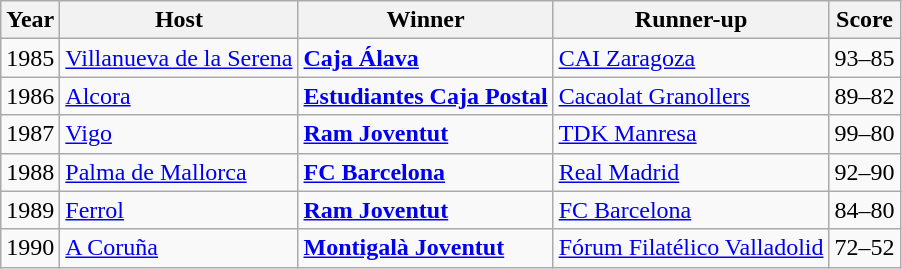<table class="wikitable">
<tr>
<th>Year</th>
<th>Host</th>
<th>Winner</th>
<th>Runner-up</th>
<th>Score</th>
</tr>
<tr>
<td>1985</td>
<td><a href='#'>Villanueva de la Serena</a></td>
<td><strong><a href='#'>Caja Álava</a></strong></td>
<td><a href='#'>CAI Zaragoza</a></td>
<td align="center">93–85</td>
</tr>
<tr>
<td>1986</td>
<td><a href='#'>Alcora</a></td>
<td><strong><a href='#'>Estudiantes Caja Postal</a></strong></td>
<td><a href='#'>Cacaolat Granollers</a></td>
<td align="center">89–82</td>
</tr>
<tr>
<td>1987</td>
<td><a href='#'>Vigo</a></td>
<td><strong><a href='#'>Ram Joventut</a></strong></td>
<td><a href='#'>TDK Manresa</a></td>
<td align="center">99–80</td>
</tr>
<tr>
<td>1988</td>
<td><a href='#'>Palma de Mallorca</a></td>
<td><strong><a href='#'>FC Barcelona</a></strong></td>
<td><a href='#'>Real Madrid</a></td>
<td align="center">92–90</td>
</tr>
<tr>
<td>1989</td>
<td><a href='#'>Ferrol</a></td>
<td><strong><a href='#'>Ram Joventut</a></strong></td>
<td><a href='#'>FC Barcelona</a></td>
<td align="center">84–80</td>
</tr>
<tr>
<td>1990</td>
<td><a href='#'>A Coruña</a></td>
<td><strong><a href='#'>Montigalà Joventut</a></strong></td>
<td><a href='#'>Fórum Filatélico Valladolid</a></td>
<td align="center">72–52</td>
</tr>
</table>
